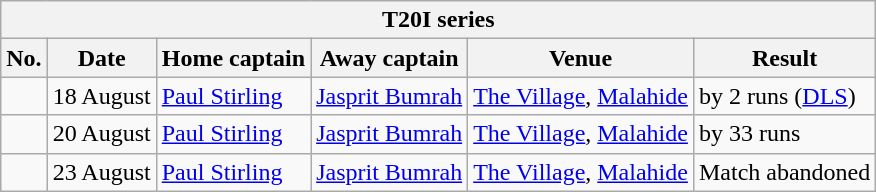<table class="wikitable">
<tr>
<th colspan="9">T20I series</th>
</tr>
<tr>
<th>No.</th>
<th>Date</th>
<th>Home captain</th>
<th>Away captain</th>
<th>Venue</th>
<th>Result</th>
</tr>
<tr>
<td></td>
<td>18 August</td>
<td><a href='#'>Paul Stirling</a></td>
<td><a href='#'>Jasprit Bumrah</a></td>
<td><a href='#'>The Village</a>, <a href='#'>Malahide</a></td>
<td> by 2 runs (<a href='#'>DLS</a>)</td>
</tr>
<tr>
<td></td>
<td>20 August</td>
<td><a href='#'>Paul Stirling</a></td>
<td><a href='#'>Jasprit Bumrah</a></td>
<td><a href='#'>The Village</a>, <a href='#'>Malahide</a></td>
<td> by 33 runs</td>
</tr>
<tr>
<td></td>
<td>23 August</td>
<td><a href='#'>Paul Stirling</a></td>
<td><a href='#'>Jasprit Bumrah</a></td>
<td><a href='#'>The Village</a>, <a href='#'>Malahide</a></td>
<td>Match abandoned</td>
</tr>
</table>
